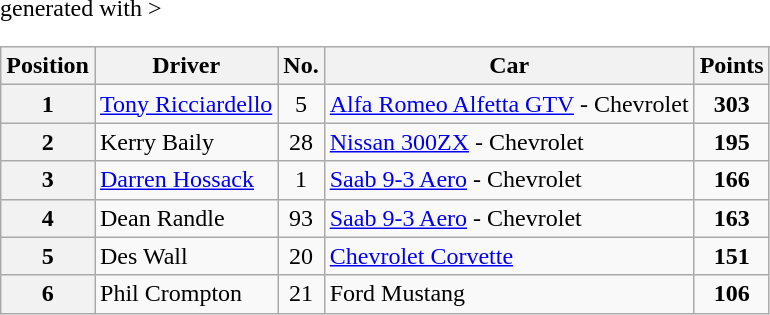<table class="wikitable" <hiddentext>generated with >
<tr style="font-weight:bold">
<th>Position</th>
<th>Driver</th>
<th>No.</th>
<th>Car</th>
<th>Points</th>
</tr>
<tr>
<th>1</th>
<td><a href='#'>Tony Ricciardello</a></td>
<td align="center">5</td>
<td><a href='#'>Alfa Romeo Alfetta GTV</a> - Chevrolet</td>
<td align="center"><strong>303</strong></td>
</tr>
<tr>
<th>2</th>
<td>Kerry Baily</td>
<td align="center">28</td>
<td><a href='#'>Nissan 300ZX</a> - Chevrolet</td>
<td align="center"><strong>195</strong></td>
</tr>
<tr>
<th>3</th>
<td><a href='#'>Darren Hossack</a></td>
<td align="center">1</td>
<td><a href='#'>Saab 9-3 Aero</a> - Chevrolet</td>
<td align="center"><strong>166</strong></td>
</tr>
<tr>
<th>4</th>
<td>Dean Randle</td>
<td align="center">93</td>
<td><a href='#'>Saab 9-3 Aero</a> - Chevrolet</td>
<td align="center"><strong>163</strong></td>
</tr>
<tr>
<th>5</th>
<td>Des Wall</td>
<td align="center">20</td>
<td><a href='#'>Chevrolet Corvette</a></td>
<td align="center"><strong>151</strong></td>
</tr>
<tr>
<th>6</th>
<td>Phil Crompton</td>
<td align="center">21</td>
<td>Ford Mustang</td>
<td align="center"><strong>106</strong></td>
</tr>
</table>
